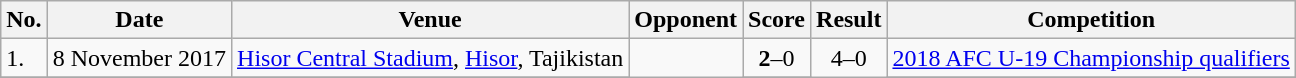<table class="wikitable" style="font-size:100%;">
<tr>
<th>No.</th>
<th>Date</th>
<th>Venue</th>
<th>Opponent</th>
<th>Score</th>
<th>Result</th>
<th>Competition</th>
</tr>
<tr>
<td>1.</td>
<td>8 November 2017</td>
<td><a href='#'>Hisor Central Stadium</a>, <a href='#'>Hisor</a>, Tajikistan</td>
<td rowspan="3"></td>
<td align=center><strong>2</strong>–0</td>
<td rowspan=3 align=center>4–0</td>
<td><a href='#'>2018 AFC U-19 Championship qualifiers</a></td>
</tr>
<tr>
</tr>
</table>
